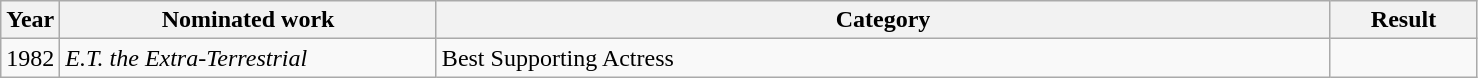<table class=wikitable>
<tr>
<th width=4%>Year</th>
<th width=25.5%>Nominated work</th>
<th width=60.5%>Category</th>
<th width=10%>Result</th>
</tr>
<tr>
<td>1982</td>
<td><em>E.T. the Extra-Terrestrial</em></td>
<td>Best Supporting Actress</td>
<td></td>
</tr>
</table>
